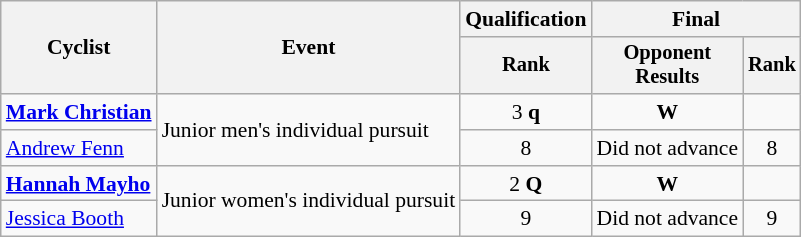<table class="wikitable" style="font-size:90%">
<tr>
<th rowspan="2">Cyclist</th>
<th rowspan="2">Event</th>
<th>Qualification</th>
<th colspan=2>Final</th>
</tr>
<tr style="font-size:95%">
<th>Rank</th>
<th>Opponent<br>Results</th>
<th>Rank</th>
</tr>
<tr align=center>
<td align=left><strong><a href='#'>Mark Christian</a></strong></td>
<td align=left rowspan=2>Junior men's individual pursuit</td>
<td>3 <strong>q</strong></td>
<td><strong>W</strong></td>
<td></td>
</tr>
<tr align=center>
<td align=left><a href='#'>Andrew Fenn</a></td>
<td>8</td>
<td>Did not advance</td>
<td>8</td>
</tr>
<tr align=center>
<td align=left><strong><a href='#'>Hannah Mayho</a></strong></td>
<td align=left rowspan=2>Junior women's individual pursuit</td>
<td>2 <strong>Q</strong></td>
<td><strong>W</strong></td>
<td></td>
</tr>
<tr align=center>
<td align=left><a href='#'>Jessica Booth</a></td>
<td>9</td>
<td>Did not advance</td>
<td>9</td>
</tr>
</table>
